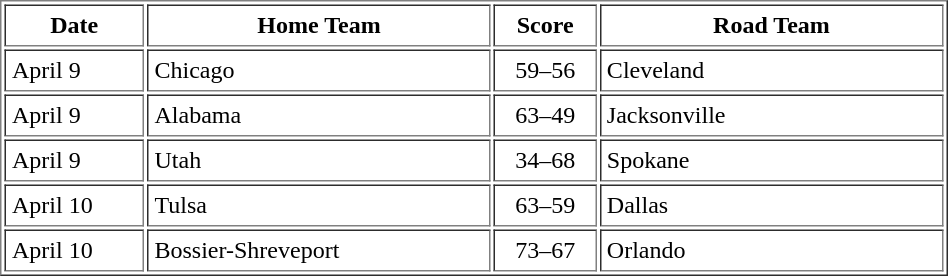<table border="1" cellpadding="4" cellspacing="2" width="50%">
<tr>
<th width="15%">Date</th>
<th width="37%">Home Team</th>
<th width="11%">Score</th>
<th width="37%">Road Team</th>
</tr>
<tr>
<td>April 9</td>
<td>Chicago</td>
<td align="center">59–56</td>
<td>Cleveland</td>
</tr>
<tr>
<td>April 9</td>
<td>Alabama</td>
<td align="center">63–49</td>
<td>Jacksonville</td>
</tr>
<tr>
<td>April 9</td>
<td>Utah</td>
<td align="center">34–68</td>
<td>Spokane</td>
</tr>
<tr>
<td>April 10</td>
<td>Tulsa</td>
<td align="center">63–59</td>
<td>Dallas</td>
</tr>
<tr>
<td>April 10</td>
<td>Bossier-Shreveport</td>
<td align="center">73–67</td>
<td>Orlando</td>
</tr>
</table>
